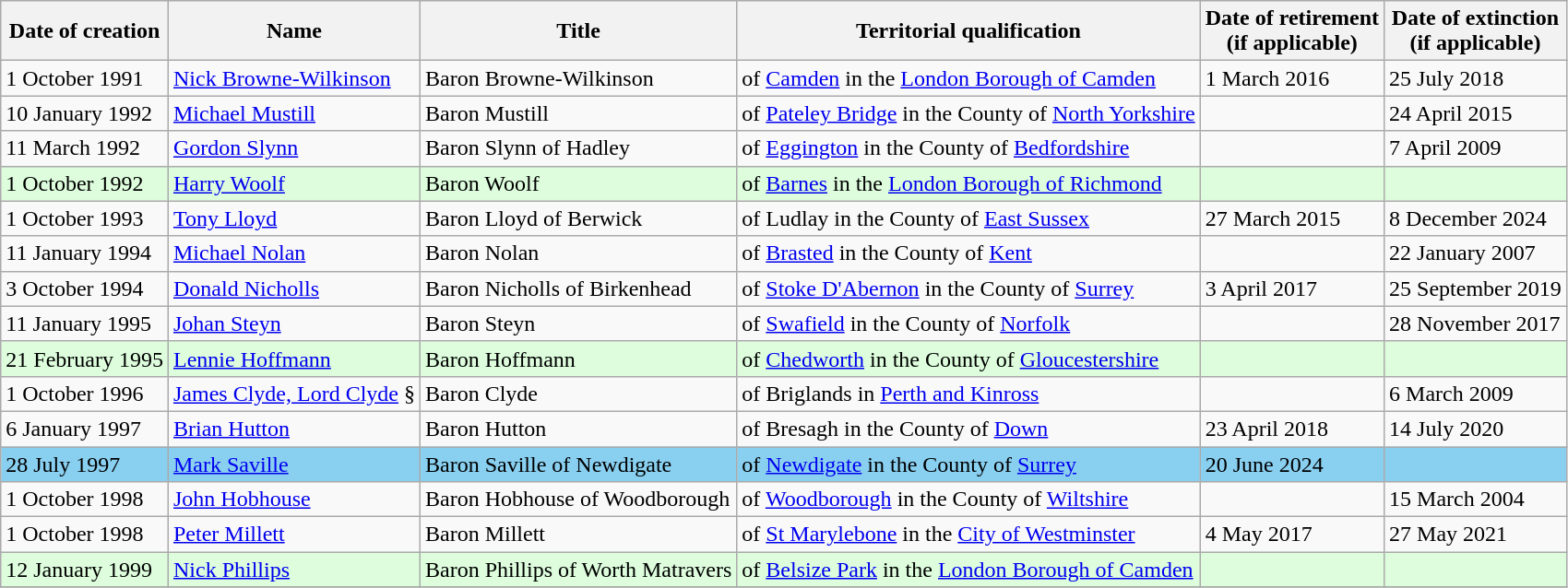<table class="wikitable">
<tr>
<th>Date of creation</th>
<th>Name</th>
<th>Title</th>
<th>Territorial qualification</th>
<th>Date of retirement<br>(if applicable)</th>
<th>Date of extinction<br>(if applicable)</th>
</tr>
<tr id="Baron Browne-Wilkinson">
<td>1 October 1991</td>
<td><a href='#'>Nick Browne-Wilkinson</a></td>
<td>Baron Browne-Wilkinson</td>
<td>of <a href='#'>Camden</a> in the <a href='#'>London Borough of Camden</a></td>
<td>1 March 2016 </td>
<td>25 July 2018</td>
</tr>
<tr>
<td>10 January 1992</td>
<td><a href='#'>Michael Mustill</a></td>
<td>Baron Mustill</td>
<td>of <a href='#'>Pateley Bridge</a> in the County of <a href='#'>North Yorkshire</a></td>
<td></td>
<td>24 April 2015</td>
</tr>
<tr>
<td>11 March 1992</td>
<td><a href='#'>Gordon Slynn</a></td>
<td>Baron Slynn of Hadley</td>
<td>of <a href='#'>Eggington</a> in the County of <a href='#'>Bedfordshire</a></td>
<td></td>
<td>7 April 2009</td>
</tr>
<tr scope=row style="background:#DDFDDD">
<td>1 October 1992</td>
<td><a href='#'>Harry Woolf</a></td>
<td>Baron Woolf</td>
<td>of <a href='#'>Barnes</a> in the <a href='#'>London Borough of Richmond</a></td>
<td></td>
<td></td>
</tr>
<tr id="Baron Lloyd of Berwick">
<td>1 October 1993</td>
<td><a href='#'>Tony Lloyd</a></td>
<td>Baron Lloyd of Berwick</td>
<td>of Ludlay in the County of <a href='#'>East Sussex</a></td>
<td>27 March 2015 </td>
<td>8 December 2024</td>
</tr>
<tr>
<td>11 January 1994</td>
<td><a href='#'>Michael Nolan</a></td>
<td>Baron Nolan</td>
<td>of <a href='#'>Brasted</a> in the County of <a href='#'>Kent</a></td>
<td></td>
<td>22 January 2007</td>
</tr>
<tr id="Baron Nicholls of Birkenhead">
<td>3 October 1994</td>
<td><a href='#'>Donald Nicholls</a></td>
<td>Baron Nicholls of Birkenhead</td>
<td>of <a href='#'>Stoke D'Abernon</a> in the County of <a href='#'>Surrey</a></td>
<td>3 April 2017 </td>
<td>25 September 2019</td>
</tr>
<tr>
<td>11 January 1995</td>
<td><a href='#'>Johan Steyn</a></td>
<td>Baron Steyn</td>
<td>of <a href='#'>Swafield</a> in the County of <a href='#'>Norfolk</a></td>
<td></td>
<td>28 November 2017</td>
</tr>
<tr scope=row style="background:#DDFDDD">
<td>21 February 1995</td>
<td><a href='#'>Lennie Hoffmann</a></td>
<td>Baron Hoffmann</td>
<td>of <a href='#'>Chedworth</a> in the County of <a href='#'>Gloucestershire</a></td>
<td></td>
<td></td>
</tr>
<tr>
<td>1 October 1996</td>
<td><a href='#'>James Clyde, Lord Clyde</a> §</td>
<td>Baron Clyde</td>
<td>of Briglands in <a href='#'>Perth and Kinross</a></td>
<td></td>
<td>6 March 2009</td>
</tr>
<tr id="Baron Hutton">
<td>6 January 1997</td>
<td><a href='#'>Brian Hutton</a></td>
<td>Baron Hutton</td>
<td>of Bresagh in the County of <a href='#'>Down</a></td>
<td>23 April 2018 </td>
<td>14 July 2020</td>
</tr>
<tr id="Baron Saville of Newdigate" scope=row style="background:#89CFF0">
<td>28 July 1997</td>
<td><a href='#'>Mark Saville</a></td>
<td>Baron Saville of Newdigate</td>
<td>of <a href='#'>Newdigate</a> in the County of <a href='#'>Surrey</a></td>
<td>20 June 2024 </td>
<td></td>
</tr>
<tr>
<td>1 October 1998</td>
<td><a href='#'>John Hobhouse</a></td>
<td>Baron Hobhouse of Woodborough</td>
<td>of <a href='#'>Woodborough</a> in the County of <a href='#'>Wiltshire</a></td>
<td></td>
<td>15 March 2004</td>
</tr>
<tr id="Baron Millett">
<td>1 October 1998</td>
<td><a href='#'>Peter Millett</a></td>
<td>Baron Millett</td>
<td>of <a href='#'>St Marylebone</a> in the <a href='#'>City of Westminster</a></td>
<td>4 May 2017 </td>
<td>27 May 2021</td>
</tr>
<tr scope=row style="background:#DDFDDD">
<td>12 January 1999</td>
<td><a href='#'>Nick Phillips</a></td>
<td>Baron Phillips of Worth Matravers</td>
<td>of <a href='#'>Belsize Park</a> in the <a href='#'>London Borough of Camden</a></td>
<td></td>
<td></td>
</tr>
<tr>
</tr>
</table>
